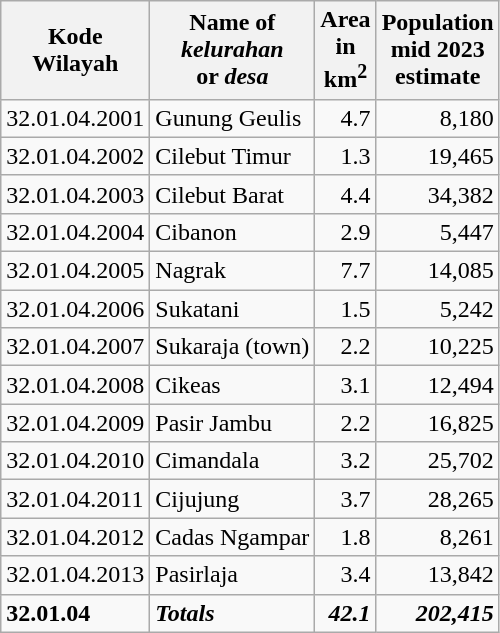<table class="wikitable">
<tr>
<th>Kode <br>Wilayah</th>
<th>Name of <br> <em>kelurahan</em><br> or <em>desa</em></th>
<th>Area <br>in <br>km<sup>2</sup></th>
<th>Population<br>mid 2023<br>estimate</th>
</tr>
<tr>
<td>32.01.04.2001</td>
<td>Gunung Geulis</td>
<td align="right">4.7</td>
<td align="right">8,180</td>
</tr>
<tr>
<td>32.01.04.2002</td>
<td>Cilebut Timur</td>
<td align="right">1.3</td>
<td align="right">19,465</td>
</tr>
<tr>
<td>32.01.04.2003</td>
<td>Cilebut Barat</td>
<td align="right">4.4</td>
<td align="right">34,382</td>
</tr>
<tr>
<td>32.01.04.2004</td>
<td>Cibanon</td>
<td align="right">2.9</td>
<td align="right">5,447</td>
</tr>
<tr>
<td>32.01.04.2005</td>
<td>Nagrak</td>
<td align="right">7.7</td>
<td align="right">14,085</td>
</tr>
<tr>
<td>32.01.04.2006</td>
<td>Sukatani</td>
<td align="right">1.5</td>
<td align="right">5,242</td>
</tr>
<tr>
<td>32.01.04.2007</td>
<td>Sukaraja (town)</td>
<td align="right">2.2</td>
<td align="right">10,225</td>
</tr>
<tr>
<td>32.01.04.2008</td>
<td>Cikeas</td>
<td align="right">3.1</td>
<td align="right">12,494</td>
</tr>
<tr>
<td>32.01.04.2009</td>
<td>Pasir Jambu</td>
<td align="right">2.2</td>
<td align="right">16,825</td>
</tr>
<tr>
<td>32.01.04.2010</td>
<td>Cimandala</td>
<td align="right">3.2</td>
<td align="right">25,702</td>
</tr>
<tr>
<td>32.01.04.2011</td>
<td>Cijujung</td>
<td align="right">3.7</td>
<td align="right">28,265</td>
</tr>
<tr>
<td>32.01.04.2012</td>
<td>Cadas Ngampar</td>
<td align="right">1.8</td>
<td align="right">8,261</td>
</tr>
<tr>
<td>32.01.04.2013</td>
<td>Pasirlaja</td>
<td align="right">3.4</td>
<td align="right">13,842</td>
</tr>
<tr>
<td><strong>32.01.04</strong></td>
<td><strong><em>Totals</em></strong></td>
<td align="right"><strong><em>42.1</em></strong></td>
<td align="right"><strong><em>202,415</em></strong></td>
</tr>
</table>
